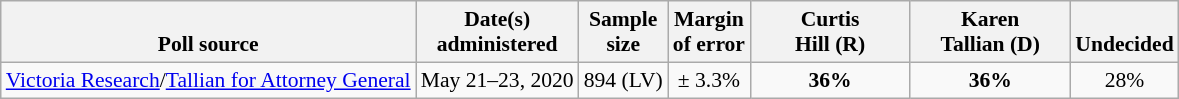<table class="wikitable" style="font-size:90%;text-align:center;">
<tr valign=bottom>
<th>Poll source</th>
<th>Date(s)<br>administered</th>
<th>Sample<br>size</th>
<th>Margin<br>of error</th>
<th style="width:100px;">Curtis<br>Hill (R)</th>
<th style="width:100px;">Karen<br>Tallian (D)</th>
<th>Undecided</th>
</tr>
<tr>
<td style="text-align:left;"><a href='#'>Victoria Research</a>/<a href='#'>Tallian for Attorney General</a></td>
<td>May 21–23, 2020</td>
<td>894 (LV)</td>
<td>± 3.3%</td>
<td><strong>36%</strong></td>
<td><strong>36%</strong></td>
<td>28%</td>
</tr>
</table>
